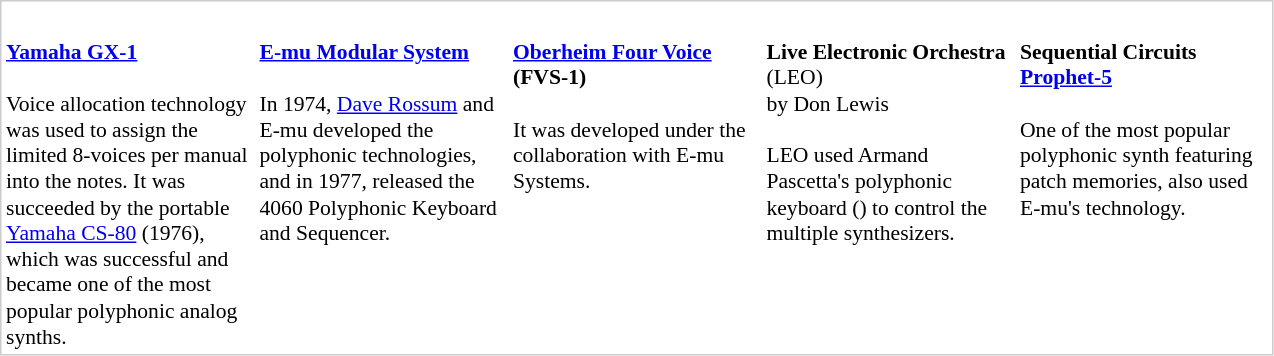<table style="border:1px solid #CCC;margin-left:2em;">
<tr>
<td width="165px"></td>
<td width="165px"></td>
<td width="165px"><br></td>
<td width="165px"></td>
<td width="165px"></td>
</tr>
<tr style="vertical-align:top;font-size:90%;line-height:120%;">
<td><strong><a href='#'>Yamaha GX-1</a></strong>			<br><br>	Voice allocation technology was used to assign the limited 8-voices per manual into the notes. It was succeeded by the portable <a href='#'>Yamaha CS-80</a> (1976), which was successful and became one of the most popular polyphonic analog synths.</td>
<td><strong><a href='#'>E-mu Modular System</a></strong>	<br><br>	In 1974, <a href='#'>Dave Rossum</a> and E-mu developed the polyphonic technologies, and in 1977, released the 4060 Polyphonic Keyboard and Sequencer.</td>
<td><strong><a href='#'>Oberheim Four Voice</a> (FVS-1)</strong>	<br><br>	It  was developed under the collaboration with E-mu Systems.</td>
<td><strong>Live Electronic Orchestra</strong> (LEO)<br>by Don Lewis	<br><br>	LEO used Armand Pascetta's polyphonic keyboard () to control the multiple synthesizers.</td>
<td><strong>Sequential Circuits <a href='#'>Prophet-5</a></strong>	<br><br>	One of the most popular polyphonic synth featuring patch memories, also used E-mu's technology.</td>
</tr>
</table>
